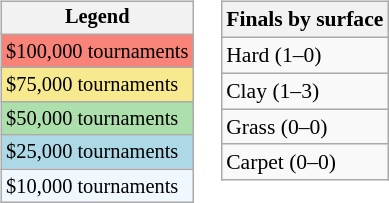<table>
<tr valign=top>
<td><br><table class=wikitable style="font-size:85%">
<tr>
<th>Legend</th>
</tr>
<tr style="background:#f88379;">
<td>$100,000 tournaments</td>
</tr>
<tr style="background:#f7e98e;">
<td>$75,000 tournaments</td>
</tr>
<tr style="background:#addfad;">
<td>$50,000 tournaments</td>
</tr>
<tr style="background:lightblue;">
<td>$25,000 tournaments</td>
</tr>
<tr style="background:#f0f8ff;">
<td>$10,000 tournaments</td>
</tr>
</table>
</td>
<td><br><table class=wikitable style="font-size:90%">
<tr>
<th>Finals by surface</th>
</tr>
<tr>
<td>Hard (1–0)</td>
</tr>
<tr>
<td>Clay (1–3)</td>
</tr>
<tr>
<td>Grass (0–0)</td>
</tr>
<tr>
<td>Carpet (0–0)</td>
</tr>
</table>
</td>
</tr>
</table>
